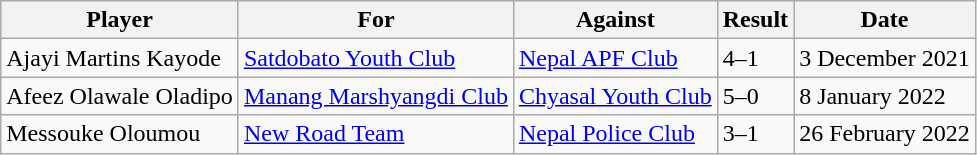<table class="wikitable sortable">
<tr>
<th>Player</th>
<th>For</th>
<th>Against</th>
<th>Result</th>
<th>Date</th>
</tr>
<tr>
<td> Ajayi Martins Kayode</td>
<td><a href='#'>Satdobato Youth Club</a></td>
<td><a href='#'>Nepal APF Club</a></td>
<td>4–1</td>
<td>3 December 2021</td>
</tr>
<tr>
<td> Afeez Olawale Oladipo</td>
<td><a href='#'>Manang Marshyangdi Club</a></td>
<td><a href='#'>Chyasal Youth Club</a></td>
<td>5–0</td>
<td>8 January 2022</td>
</tr>
<tr>
<td> Messouke Oloumou</td>
<td><a href='#'>New Road Team</a></td>
<td><a href='#'>Nepal Police Club</a></td>
<td>3–1</td>
<td>26 February 2022</td>
</tr>
</table>
